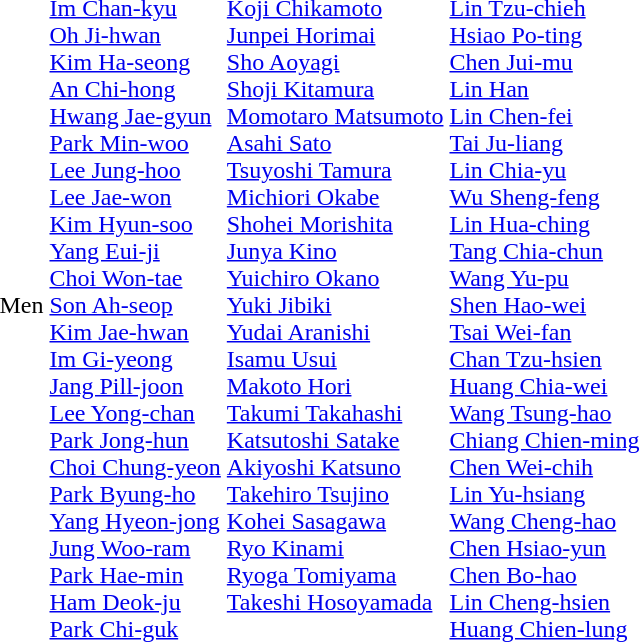<table>
<tr>
<td>Men<br></td>
<td><br><a href='#'>Im Chan-kyu</a><br><a href='#'>Oh Ji-hwan</a><br><a href='#'>Kim Ha-seong</a><br><a href='#'>An Chi-hong</a><br><a href='#'>Hwang Jae-gyun</a><br><a href='#'>Park Min-woo</a><br><a href='#'>Lee Jung-hoo</a><br><a href='#'>Lee Jae-won</a><br><a href='#'>Kim Hyun-soo</a><br><a href='#'>Yang Eui-ji</a><br><a href='#'>Choi Won-tae</a><br><a href='#'>Son Ah-seop</a><br><a href='#'>Kim Jae-hwan</a><br><a href='#'>Im Gi-yeong</a><br><a href='#'>Jang Pill-joon</a><br><a href='#'>Lee Yong-chan</a><br><a href='#'>Park Jong-hun</a><br><a href='#'>Choi Chung-yeon</a><br><a href='#'>Park Byung-ho</a><br><a href='#'>Yang Hyeon-jong</a><br><a href='#'>Jung Woo-ram</a><br><a href='#'>Park Hae-min</a><br><a href='#'>Ham Deok-ju</a><br><a href='#'>Park Chi-guk</a></td>
<td valign=top><br><a href='#'>Koji Chikamoto</a><br><a href='#'>Junpei Horimai</a><br><a href='#'>Sho Aoyagi</a><br><a href='#'>Shoji Kitamura</a><br><a href='#'>Momotaro Matsumoto</a><br><a href='#'>Asahi Sato</a><br><a href='#'>Tsuyoshi Tamura</a><br><a href='#'>Michiori Okabe</a><br><a href='#'>Shohei Morishita</a><br><a href='#'>Junya Kino</a><br><a href='#'>Yuichiro Okano</a><br><a href='#'>Yuki Jibiki</a><br><a href='#'>Yudai Aranishi</a><br><a href='#'>Isamu Usui</a><br><a href='#'>Makoto Hori</a><br><a href='#'>Takumi Takahashi</a><br><a href='#'>Katsutoshi Satake</a><br><a href='#'>Akiyoshi Katsuno</a><br><a href='#'>Takehiro Tsujino</a><br><a href='#'>Kohei Sasagawa</a><br><a href='#'>Ryo Kinami</a><br><a href='#'>Ryoga Tomiyama</a><br><a href='#'>Takeshi Hosoyamada</a></td>
<td><br><a href='#'>Lin Tzu-chieh</a><br><a href='#'>Hsiao Po-ting</a><br><a href='#'>Chen Jui-mu</a><br><a href='#'>Lin Han</a><br><a href='#'>Lin Chen-fei</a><br><a href='#'>Tai Ju-liang</a><br><a href='#'>Lin Chia-yu</a><br><a href='#'>Wu Sheng-feng</a><br><a href='#'>Lin Hua-ching</a><br><a href='#'>Tang Chia-chun</a><br><a href='#'>Wang Yu-pu</a><br><a href='#'>Shen Hao-wei</a><br><a href='#'>Tsai Wei-fan</a><br><a href='#'>Chan Tzu-hsien</a><br><a href='#'>Huang Chia-wei</a><br><a href='#'>Wang Tsung-hao</a><br><a href='#'>Chiang Chien-ming</a><br><a href='#'>Chen Wei-chih</a><br><a href='#'>Lin Yu-hsiang</a><br><a href='#'>Wang Cheng-hao</a><br><a href='#'>Chen Hsiao-yun</a><br><a href='#'>Chen Bo-hao</a><br><a href='#'>Lin Cheng-hsien</a><br><a href='#'>Huang Chien-lung</a></td>
</tr>
</table>
